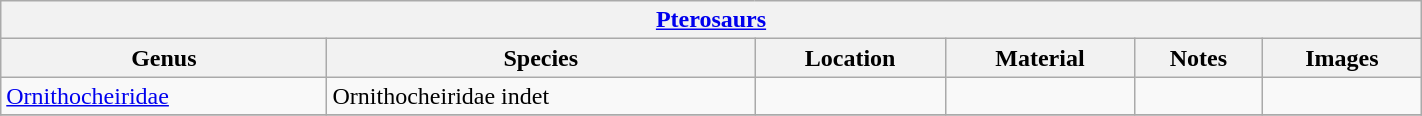<table class="wikitable" align="center" width="75%">
<tr>
<th colspan="6" align="center"><a href='#'>Pterosaurs</a></th>
</tr>
<tr>
<th>Genus</th>
<th>Species</th>
<th>Location</th>
<th>Material</th>
<th>Notes</th>
<th>Images</th>
</tr>
<tr>
<td><a href='#'>Ornithocheiridae</a></td>
<td>Ornithocheiridae indet</td>
<td></td>
<td></td>
<td></td>
<td></td>
</tr>
<tr>
</tr>
</table>
